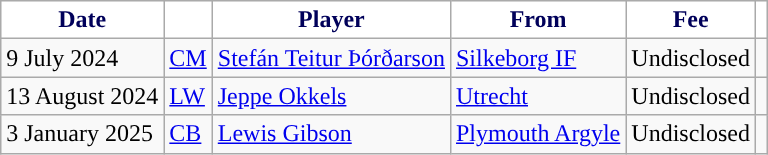<table class="wikitable plainrowheaders sortable">
<tr>
<th style="background-color:#ffffff;color:#00005a; ">Date</th>
<th style="background-color:#ffffff;color:#00005a; "></th>
<th style="background-color:#ffffff;color:#00005a; ">Player</th>
<th style="background-color:#ffffff;color:#00005a; ">From</th>
<th style="background-color:#ffffff;color:#00005a; ">Fee</th>
<th style="background-color:#ffffff;color:#00005a; "></th>
</tr>
<tr>
<td>9 July 2024</td>
<td><a href='#'>CM</a></td>
<td> <a href='#'>Stefán Teitur Þórðarson</a></td>
<td> <a href='#'>Silkeborg IF</a></td>
<td>Undisclosed</td>
<td></td>
</tr>
<tr>
<td>13 August 2024</td>
<td><a href='#'>LW</a></td>
<td> <a href='#'>Jeppe Okkels</a></td>
<td> <a href='#'>Utrecht</a></td>
<td>Undisclosed</td>
<td></td>
</tr>
<tr>
<td>3 January 2025</td>
<td><a href='#'>CB</a></td>
<td> <a href='#'>Lewis Gibson</a></td>
<td> <a href='#'>Plymouth Argyle</a></td>
<td>Undisclosed</td>
<td></td>
</tr>
</table>
